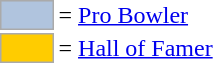<table>
<tr>
<td style="background-color:lightsteelblue; border:1px solid #aaaaaa; width:2em;"></td>
<td>= <a href='#'>Pro Bowler</a></td>
</tr>
<tr>
<td style="background-color:#FFCC00; border:1px solid #aaaaaa; width:2em;"></td>
<td>= <a href='#'>Hall of Famer</a></td>
</tr>
</table>
